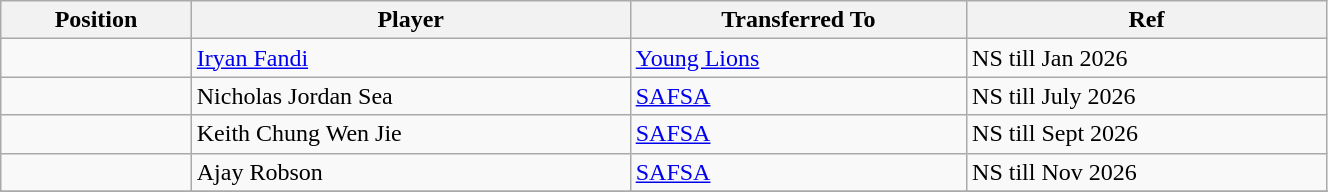<table class="wikitable sortable" style="width:70%; text-align:center; font-size:100%; text-align:left;">
<tr>
<th>Position</th>
<th>Player</th>
<th>Transferred To</th>
<th>Ref</th>
</tr>
<tr>
<td></td>
<td> <a href='#'>Iryan Fandi</a></td>
<td> <a href='#'>Young Lions</a></td>
<td>NS till Jan 2026</td>
</tr>
<tr>
<td></td>
<td> Nicholas Jordan Sea</td>
<td> <a href='#'>SAFSA</a></td>
<td>NS till July 2026</td>
</tr>
<tr>
<td></td>
<td> Keith Chung Wen Jie</td>
<td> <a href='#'>SAFSA</a></td>
<td>NS till Sept 2026</td>
</tr>
<tr>
<td></td>
<td> Ajay Robson</td>
<td> <a href='#'>SAFSA</a></td>
<td>NS till Nov 2026</td>
</tr>
<tr>
</tr>
</table>
